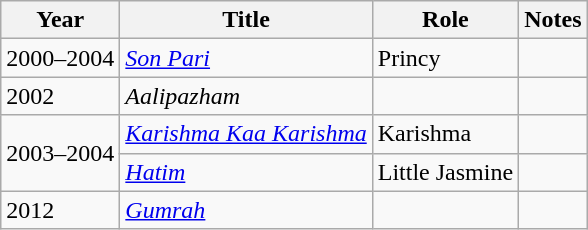<table class="wikitable sortable">
<tr>
<th scope="col">Year</th>
<th scope="col">Title</th>
<th scope="col">Role</th>
<th scope="col" class="unsortable">Notes</th>
</tr>
<tr>
<td>2000–2004</td>
<td><em><a href='#'>Son Pari</a></em></td>
<td>Princy</td>
<td></td>
</tr>
<tr>
<td>2002</td>
<td><em>Aalipazham</em></td>
<td></td>
<td></td>
</tr>
<tr>
<td rowspan="2">2003–2004</td>
<td><em><a href='#'>Karishma Kaa Karishma</a></em></td>
<td>Karishma</td>
<td></td>
</tr>
<tr>
<td><em><a href='#'>Hatim</a></em></td>
<td>Little Jasmine</td>
<td></td>
</tr>
<tr>
<td>2012</td>
<td><em><a href='#'>Gumrah</a></em></td>
<td></td>
<td></td>
</tr>
</table>
